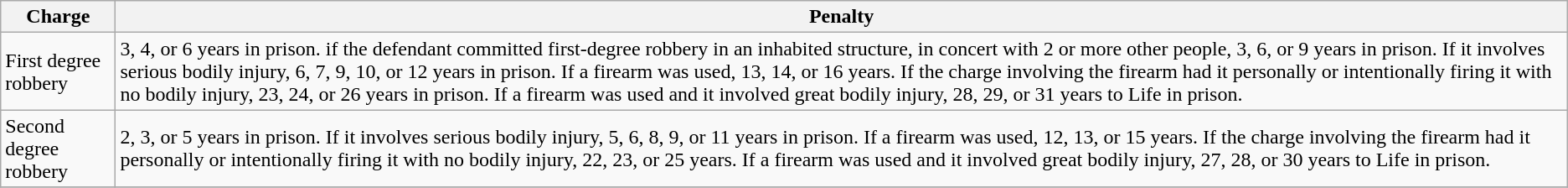<table class="wikitable">
<tr>
<th>Charge</th>
<th>Penalty</th>
</tr>
<tr>
<td>First degree robbery</td>
<td>3, 4, or 6 years in prison. if the defendant committed first-degree robbery in an inhabited structure, in concert with 2 or more other people, 3, 6, or 9 years in prison. If it involves serious bodily injury, 6, 7, 9, 10, or 12 years in prison. If a firearm was used, 13, 14, or 16 years. If the charge involving the firearm had it personally or intentionally firing it with no bodily injury, 23, 24, or 26 years in prison. If a firearm was used and it involved great bodily injury, 28, 29, or 31 years to Life in prison.</td>
</tr>
<tr>
<td>Second degree robbery</td>
<td>2, 3, or 5 years in prison. If it involves serious bodily injury, 5, 6, 8, 9, or 11 years in prison. If a firearm was used, 12, 13, or 15 years. If the charge involving the firearm had it personally or intentionally firing it with no bodily injury, 22, 23, or 25 years. If a firearm was used and it involved great bodily injury, 27, 28, or 30 years to Life in prison.</td>
</tr>
<tr>
</tr>
</table>
